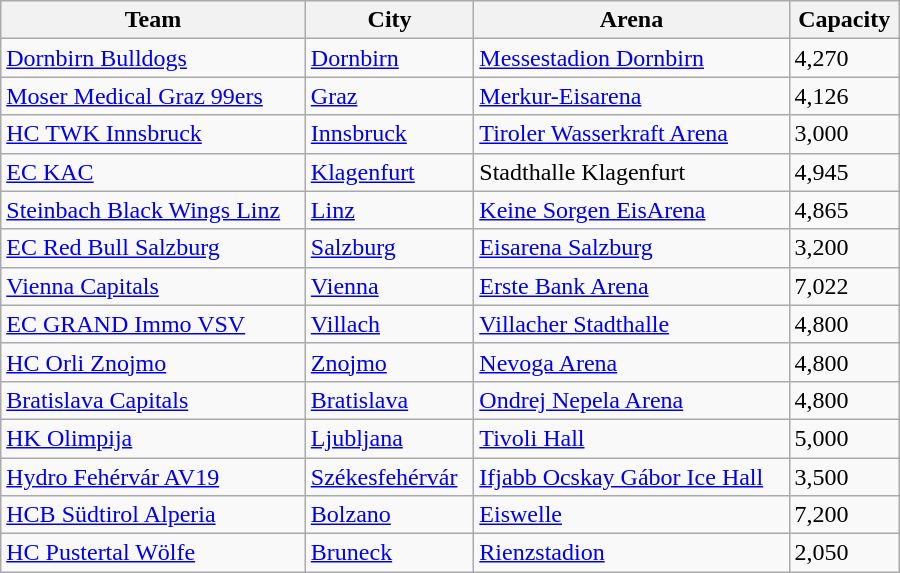<table class="wikitable" width="600px">
<tr>
<th>Team</th>
<th>City</th>
<th>Arena</th>
<th>Capacity</th>
</tr>
<tr>
<td><a href='#'>Dornbirn Bulldogs</a></td>
<td> <a href='#'>Dornbirn</a></td>
<td><a href='#'>Messestadion Dornbirn</a></td>
<td>4,270</td>
</tr>
<tr>
<td><a href='#'>Moser Medical Graz 99ers</a></td>
<td> <a href='#'>Graz</a></td>
<td><a href='#'>Merkur-Eisarena</a></td>
<td>4,126</td>
</tr>
<tr>
<td><a href='#'>HC TWK Innsbruck</a></td>
<td> <a href='#'>Innsbruck</a></td>
<td><a href='#'>Tiroler Wasserkraft Arena</a></td>
<td>3,000</td>
</tr>
<tr>
<td><a href='#'>EC KAC</a></td>
<td> <a href='#'>Klagenfurt</a></td>
<td>Stadthalle Klagenfurt</td>
<td>4,945</td>
</tr>
<tr>
<td><a href='#'>Steinbach Black Wings Linz</a></td>
<td> <a href='#'>Linz</a></td>
<td><a href='#'>Keine Sorgen EisArena</a></td>
<td>4,865</td>
</tr>
<tr>
<td><a href='#'>EC Red Bull Salzburg</a></td>
<td> <a href='#'>Salzburg</a></td>
<td><a href='#'>Eisarena Salzburg</a></td>
<td>3,200</td>
</tr>
<tr>
<td><a href='#'>Vienna Capitals</a></td>
<td> <a href='#'>Vienna</a></td>
<td><a href='#'>Erste Bank Arena</a></td>
<td>7,022</td>
</tr>
<tr>
<td><a href='#'>EC GRAND Immo VSV</a></td>
<td> <a href='#'>Villach</a></td>
<td><a href='#'>Villacher Stadthalle</a></td>
<td>4,800</td>
</tr>
<tr>
<td><a href='#'>HC Orli Znojmo</a></td>
<td> <a href='#'>Znojmo</a></td>
<td><a href='#'>Nevoga Arena</a></td>
<td>4,800</td>
</tr>
<tr>
<td><a href='#'>Bratislava Capitals</a></td>
<td> <a href='#'>Bratislava</a></td>
<td><a href='#'>Ondrej Nepela Arena</a></td>
<td>4,800</td>
</tr>
<tr>
<td><a href='#'>HK Olimpija</a></td>
<td> <a href='#'>Ljubljana</a></td>
<td><a href='#'>Tivoli Hall</a></td>
<td>5,000</td>
</tr>
<tr>
<td><a href='#'>Hydro Fehérvár AV19</a></td>
<td> <a href='#'>Székesfehérvár</a></td>
<td><a href='#'>Ifjabb Ocskay Gábor Ice Hall</a></td>
<td>3,500</td>
</tr>
<tr>
<td><a href='#'>HCB Südtirol Alperia</a></td>
<td> <a href='#'>Bolzano</a></td>
<td><a href='#'>Eiswelle</a></td>
<td>7,200</td>
</tr>
<tr>
<td><a href='#'>HC Pustertal Wölfe</a></td>
<td> <a href='#'>Bruneck</a></td>
<td><a href='#'>Rienzstadion</a></td>
<td>2,050</td>
</tr>
</table>
